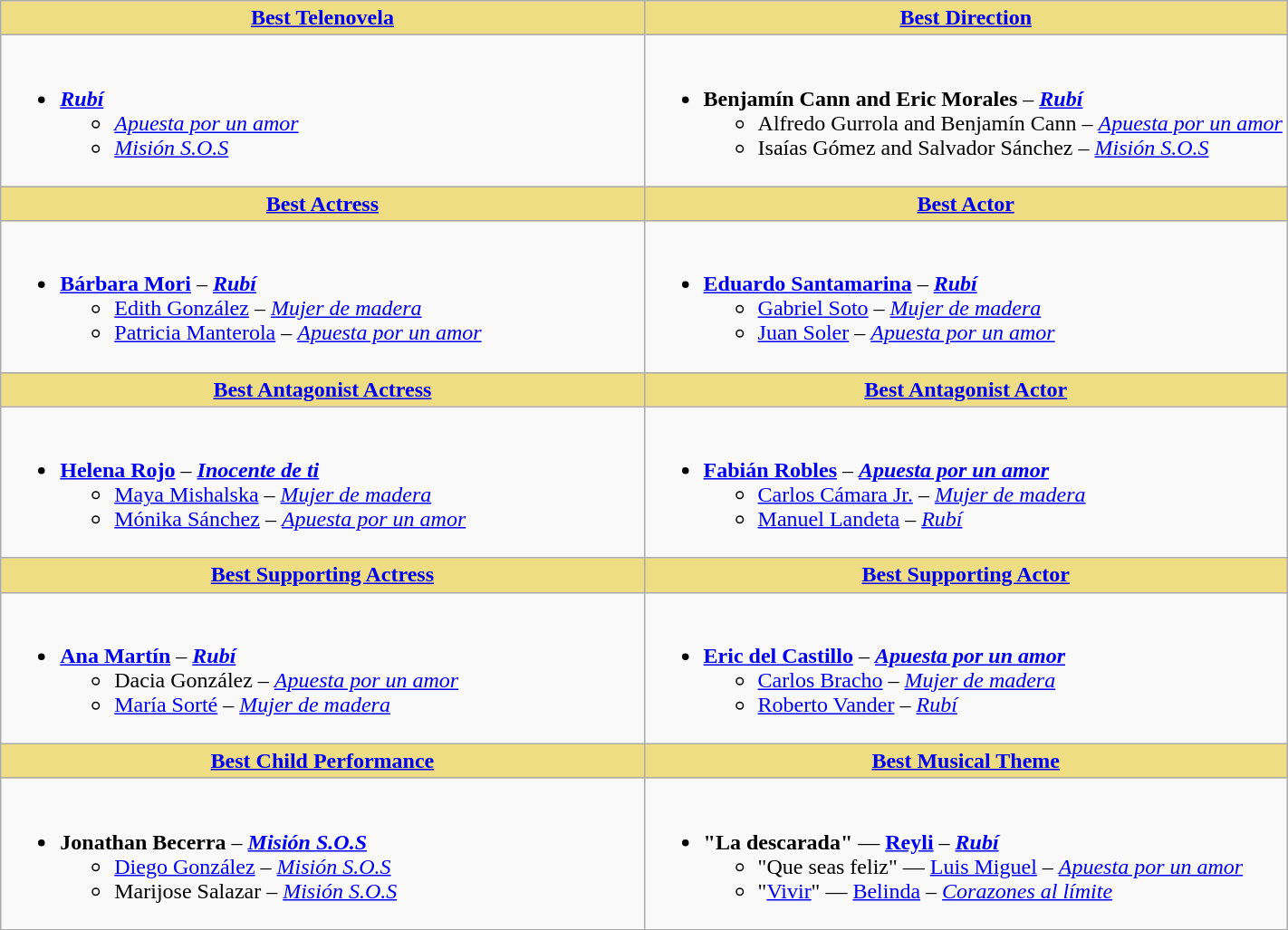<table class="wikitable">
<tr>
<th style="background:#EEDD82; width:50%"><a href='#'>Best Telenovela</a></th>
<th style="background:#EEDD82; width:50%"><a href='#'>Best Direction</a></th>
</tr>
<tr>
<td valign="top"><br><ul><li><strong><em><a href='#'>Rubí</a></em></strong><ul><li><em><a href='#'>Apuesta por un amor</a></em></li><li><em><a href='#'>Misión S.O.S</a></em></li></ul></li></ul></td>
<td valign="top"><br><ul><li><strong>Benjamín Cann and Eric Morales</strong> – <strong><em><a href='#'>Rubí</a></em></strong><ul><li>Alfredo Gurrola and Benjamín Cann – <em><a href='#'>Apuesta por un amor</a></em></li><li>Isaías Gómez and Salvador Sánchez – <em><a href='#'>Misión S.O.S</a></em></li></ul></li></ul></td>
</tr>
<tr>
<th style="background:#EEDD82; width:50%"><a href='#'>Best Actress</a></th>
<th style="background:#EEDD82; width:50%"><a href='#'>Best Actor</a></th>
</tr>
<tr>
<td valign="top"><br><ul><li><strong><a href='#'>Bárbara Mori</a></strong> – <strong><em><a href='#'>Rubí</a></em></strong><ul><li><a href='#'>Edith González</a> – <em><a href='#'>Mujer de madera</a></em></li><li><a href='#'>Patricia Manterola</a> – <em><a href='#'>Apuesta por un amor</a></em></li></ul></li></ul></td>
<td valign="top"><br><ul><li><strong><a href='#'>Eduardo Santamarina</a></strong> – <strong><em><a href='#'>Rubí</a></em></strong><ul><li><a href='#'>Gabriel Soto</a> – <em><a href='#'>Mujer de madera</a></em></li><li><a href='#'>Juan Soler</a> – <em><a href='#'>Apuesta por un amor</a></em></li></ul></li></ul></td>
</tr>
<tr>
<th style="background:#EEDD82; width:50%"><a href='#'>Best Antagonist Actress</a></th>
<th style="background:#EEDD82; width:50%"><a href='#'>Best Antagonist Actor</a></th>
</tr>
<tr>
<td valign="top"><br><ul><li><strong><a href='#'>Helena Rojo</a></strong> – <strong><em><a href='#'>Inocente de ti</a></em></strong><ul><li><a href='#'>Maya Mishalska</a> – <em><a href='#'>Mujer de madera</a></em></li><li><a href='#'>Mónika Sánchez</a> – <em><a href='#'>Apuesta por un amor</a></em></li></ul></li></ul></td>
<td valign="top"><br><ul><li><strong><a href='#'>Fabián Robles</a></strong> – <strong><em><a href='#'>Apuesta por un amor</a></em></strong><ul><li><a href='#'>Carlos Cámara Jr.</a> – <em><a href='#'>Mujer de madera</a></em></li><li><a href='#'>Manuel Landeta</a> – <em><a href='#'>Rubí</a></em></li></ul></li></ul></td>
</tr>
<tr>
<th style="background:#EEDD82; width:50%"><a href='#'>Best Supporting Actress</a></th>
<th style="background:#EEDD82; width:50%"><a href='#'>Best Supporting Actor</a></th>
</tr>
<tr>
<td valign="top"><br><ul><li><strong><a href='#'>Ana Martín</a></strong> – <strong><em><a href='#'>Rubí</a></em></strong><ul><li>Dacia González – <em><a href='#'>Apuesta por un amor</a></em></li><li><a href='#'>María Sorté</a> – <em><a href='#'>Mujer de madera</a></em></li></ul></li></ul></td>
<td valign="top"><br><ul><li><strong><a href='#'>Eric del Castillo</a></strong> – <strong><em><a href='#'>Apuesta por un amor</a></em></strong><ul><li><a href='#'>Carlos Bracho</a> – <em><a href='#'>Mujer de madera</a></em></li><li><a href='#'>Roberto Vander</a> – <em><a href='#'>Rubí</a></em></li></ul></li></ul></td>
</tr>
<tr>
<th style="background:#EEDD82; width:50%"><a href='#'>Best Child Performance</a></th>
<th style="background:#EEDD82; width:50%"><a href='#'>Best Musical Theme</a></th>
</tr>
<tr>
<td valign="top"><br><ul><li><strong>Jonathan Becerra</strong> – <strong><em><a href='#'>Misión S.O.S</a></em></strong><ul><li><a href='#'>Diego González</a> – <em><a href='#'>Misión S.O.S</a></em></li><li>Marijose Salazar – <em><a href='#'>Misión S.O.S</a></em></li></ul></li></ul></td>
<td valign="top"><br><ul><li><strong>"La descarada"</strong> — <strong><a href='#'>Reyli</a></strong> – <strong><em><a href='#'>Rubí</a></em></strong><ul><li>"Que seas feliz" — <a href='#'>Luis Miguel</a> – <em><a href='#'>Apuesta por un amor</a></em></li><li>"<a href='#'>Vivir</a>" — <a href='#'>Belinda</a> – <em><a href='#'>Corazones al límite</a></em></li></ul></li></ul></td>
</tr>
</table>
